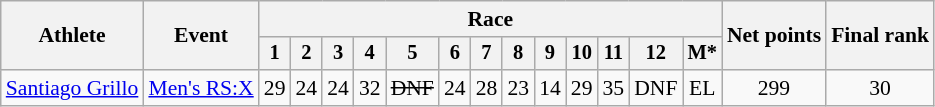<table class="wikitable" style="font-size:90%">
<tr>
<th rowspan="2">Athlete</th>
<th rowspan="2">Event</th>
<th colspan=13>Race</th>
<th rowspan=2>Net points</th>
<th rowspan=2>Final rank</th>
</tr>
<tr style="font-size:95%">
<th>1</th>
<th>2</th>
<th>3</th>
<th>4</th>
<th>5</th>
<th>6</th>
<th>7</th>
<th>8</th>
<th>9</th>
<th>10</th>
<th>11</th>
<th>12</th>
<th>M*</th>
</tr>
<tr align=center>
<td align=left><a href='#'>Santiago Grillo</a></td>
<td align=left><a href='#'>Men's RS:X</a></td>
<td>29</td>
<td>24</td>
<td>24</td>
<td>32</td>
<td><s>DNF</s></td>
<td>24</td>
<td>28</td>
<td>23</td>
<td>14</td>
<td>29</td>
<td>35</td>
<td>DNF</td>
<td>EL</td>
<td>299</td>
<td>30</td>
</tr>
</table>
